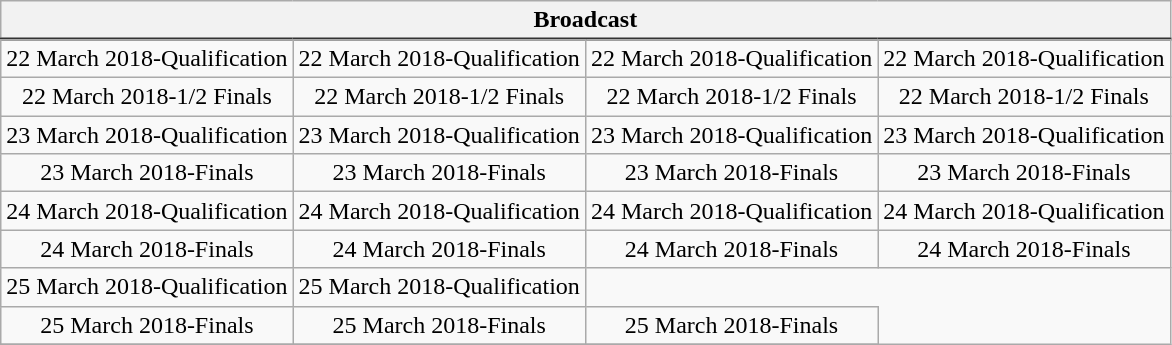<table class=wikitable style="text-align:center;">
<tr>
<th colspan=4>Broadcast</th>
</tr>
<tr style="border-top: 2px solid #333333;">
</tr>
<tr>
<td>22 March 2018-Qualification </td>
<td>22 March 2018-Qualification </td>
<td>22 March 2018-Qualification </td>
<td>22 March 2018-Qualification </td>
</tr>
<tr>
<td>22 March 2018-1/2 Finals </td>
<td>22 March 2018-1/2 Finals </td>
<td>22 March 2018-1/2 Finals </td>
<td>22 March 2018-1/2 Finals </td>
</tr>
<tr>
<td>23 March 2018-Qualification </td>
<td>23 March 2018-Qualification </td>
<td>23 March 2018-Qualification </td>
<td>23 March 2018-Qualification </td>
</tr>
<tr>
<td>23 March 2018-Finals </td>
<td>23 March 2018-Finals </td>
<td>23 March 2018-Finals </td>
<td>23 March 2018-Finals </td>
</tr>
<tr>
<td>24 March 2018-Qualification </td>
<td>24 March 2018-Qualification </td>
<td>24 March 2018-Qualification </td>
<td>24 March 2018-Qualification </td>
</tr>
<tr>
<td>24 March 2018-Finals </td>
<td>24 March 2018-Finals </td>
<td>24 March 2018-Finals </td>
<td>24 March 2018-Finals </td>
</tr>
<tr>
<td>25 March 2018-Qualification </td>
<td>25 March 2018-Qualification </td>
</tr>
<tr>
<td>25 March 2018-Finals </td>
<td>25 March 2018-Finals </td>
<td>25 March 2018-Finals </td>
</tr>
<tr>
</tr>
</table>
